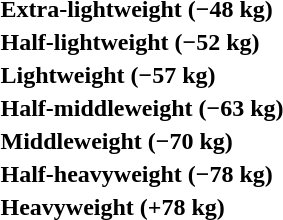<table>
<tr>
<th rowspan=2 style="text-align:left;">Extra-lightweight (−48 kg)</th>
<td rowspan=2></td>
<td rowspan=2></td>
<td></td>
</tr>
<tr>
<td></td>
</tr>
<tr>
<th rowspan=2 style="text-align:left;">Half-lightweight (−52 kg)</th>
<td rowspan=2></td>
<td rowspan=2></td>
<td></td>
</tr>
<tr>
<td></td>
</tr>
<tr>
<th rowspan=2 style="text-align:left;">Lightweight (−57 kg)</th>
<td rowspan=2></td>
<td rowspan=2></td>
<td></td>
</tr>
<tr>
<td></td>
</tr>
<tr>
<th rowspan=2 style="text-align:left;">Half-middleweight (−63 kg)</th>
<td rowspan=2></td>
<td rowspan=2></td>
<td></td>
</tr>
<tr>
<td></td>
</tr>
<tr>
<th rowspan=2 style="text-align:left;">Middleweight (−70 kg)</th>
<td rowspan=2></td>
<td rowspan=2></td>
<td></td>
</tr>
<tr>
<td></td>
</tr>
<tr>
<th rowspan=2 style="text-align:left;">Half-heavyweight (−78 kg)</th>
<td rowspan=2></td>
<td rowspan=2></td>
<td></td>
</tr>
<tr>
<td></td>
</tr>
<tr>
<th rowspan=2 style="text-align:left;">Heavyweight (+78 kg)</th>
<td rowspan=2></td>
<td rowspan=2></td>
<td></td>
</tr>
<tr>
<td></td>
</tr>
</table>
